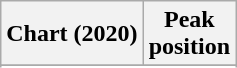<table class="wikitable sortable plainrowheaders" style="text-align:center">
<tr>
<th scope="col">Chart (2020)</th>
<th scope="col">Peak<br> position</th>
</tr>
<tr>
</tr>
<tr>
</tr>
</table>
